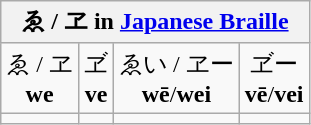<table class="wikitable nowrap" style="text-align:center">
<tr>
<th colspan=4>ゑ / ヱ in <a href='#'>Japanese Braille</a></th>
</tr>
<tr>
<td>ゑ / ヱ <br><strong>we</strong></td>
<td>ヹ <br><strong>ve</strong></td>
<td>ゑい / ヱー <br><strong>wē</strong>/<strong>wei</strong></td>
<td>ヹー <br><strong>vē</strong>/<strong>vei</strong></td>
</tr>
<tr>
<td></td>
<td></td>
<td></td>
<td></td>
</tr>
</table>
